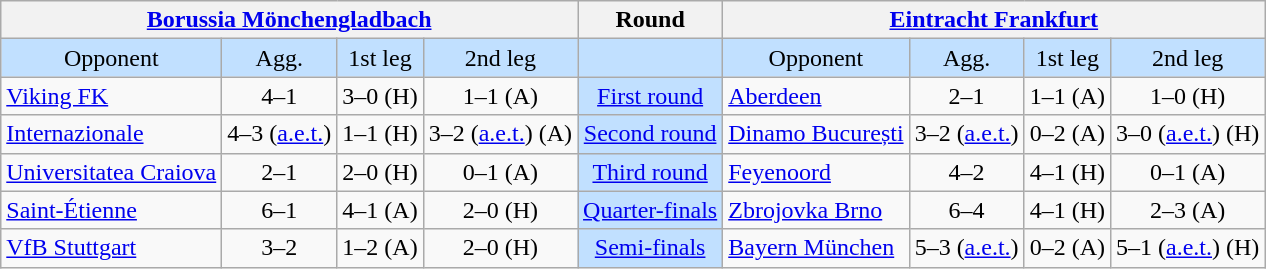<table class="wikitable" style="text-align:center">
<tr>
<th colspan=4><a href='#'>Borussia Mönchengladbach</a></th>
<th>Round</th>
<th colspan=4><a href='#'>Eintracht Frankfurt</a></th>
</tr>
<tr style="background:#c1e0ff">
<td>Opponent</td>
<td>Agg.</td>
<td>1st leg</td>
<td>2nd leg</td>
<td></td>
<td>Opponent</td>
<td>Agg.</td>
<td>1st leg</td>
<td>2nd leg</td>
</tr>
<tr>
<td align=left> <a href='#'>Viking FK</a></td>
<td>4–1</td>
<td>3–0 (H)</td>
<td>1–1 (A)</td>
<td style="background:#c1e0ff;"><a href='#'>First round</a></td>
<td align=left> <a href='#'>Aberdeen</a></td>
<td>2–1</td>
<td>1–1 (A)</td>
<td>1–0 (H)</td>
</tr>
<tr>
<td align=left> <a href='#'>Internazionale</a></td>
<td>4–3 (<a href='#'>a.e.t.</a>)</td>
<td>1–1 (H)</td>
<td>3–2 (<a href='#'>a.e.t.</a>) (A)</td>
<td style="background:#c1e0ff;"><a href='#'>Second round</a></td>
<td align=left> <a href='#'>Dinamo București</a></td>
<td>3–2 (<a href='#'>a.e.t.</a>)</td>
<td>0–2 (A)</td>
<td>3–0 (<a href='#'>a.e.t.</a>) (H)</td>
</tr>
<tr>
<td align=left> <a href='#'>Universitatea Craiova</a></td>
<td>2–1</td>
<td>2–0 (H)</td>
<td>0–1 (A)</td>
<td style="background:#c1e0ff;"><a href='#'>Third round</a></td>
<td align=left> <a href='#'>Feyenoord</a></td>
<td>4–2</td>
<td>4–1 (H)</td>
<td>0–1 (A)</td>
</tr>
<tr>
<td align=left> <a href='#'>Saint-Étienne</a></td>
<td>6–1</td>
<td>4–1 (A)</td>
<td>2–0 (H)</td>
<td style="background:#c1e0ff;"><a href='#'>Quarter-finals</a></td>
<td align=left> <a href='#'>Zbrojovka Brno</a></td>
<td>6–4</td>
<td>4–1 (H)</td>
<td>2–3 (A)</td>
</tr>
<tr>
<td align=left> <a href='#'>VfB Stuttgart</a></td>
<td>3–2</td>
<td>1–2 (A)</td>
<td>2–0 (H)</td>
<td style="background:#c1e0ff;"><a href='#'>Semi-finals</a></td>
<td align=left> <a href='#'>Bayern München</a></td>
<td>5–3 (<a href='#'>a.e.t.</a>)</td>
<td>0–2 (A)</td>
<td>5–1 (<a href='#'>a.e.t.</a>) (H)</td>
</tr>
</table>
